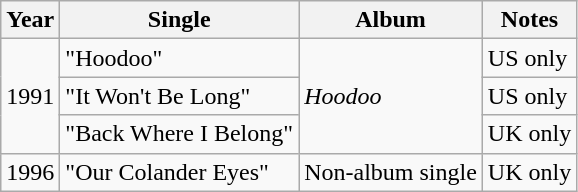<table class="wikitable">
<tr>
<th>Year</th>
<th>Single</th>
<th>Album</th>
<th>Notes</th>
</tr>
<tr>
<td rowspan="3">1991</td>
<td>"Hoodoo"</td>
<td rowspan="3"><em>Hoodoo</em></td>
<td>US only</td>
</tr>
<tr>
<td>"It Won't Be Long"</td>
<td>US only</td>
</tr>
<tr>
<td>"Back Where I Belong"</td>
<td>UK only</td>
</tr>
<tr>
<td>1996</td>
<td>"Our Colander Eyes"</td>
<td>Non-album single</td>
<td>UK only</td>
</tr>
</table>
